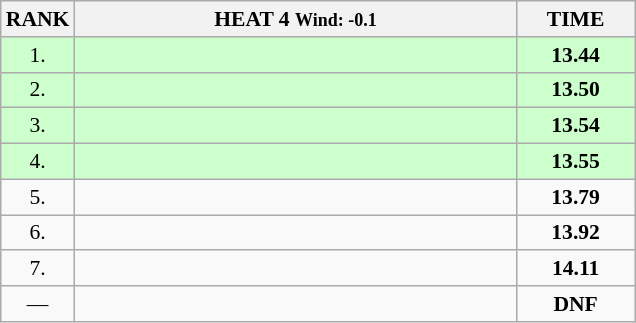<table class="wikitable" style="border-collapse: collapse; font-size: 90%;">
<tr>
<th>RANK</th>
<th style="width: 20em">HEAT 4 <small>Wind: -0.1</small></th>
<th style="width: 5em">TIME</th>
</tr>
<tr style="background:#ccffcc;">
<td align="center">1.</td>
<td></td>
<td align="center"><strong>13.44</strong></td>
</tr>
<tr style="background:#ccffcc;">
<td align="center">2.</td>
<td></td>
<td align="center"><strong>13.50</strong></td>
</tr>
<tr style="background:#ccffcc;">
<td align="center">3.</td>
<td></td>
<td align="center"><strong>13.54</strong></td>
</tr>
<tr style="background:#ccffcc;">
<td align="center">4.</td>
<td></td>
<td align="center"><strong>13.55</strong></td>
</tr>
<tr>
<td align="center">5.</td>
<td></td>
<td align="center"><strong>13.79</strong></td>
</tr>
<tr>
<td align="center">6.</td>
<td></td>
<td align="center"><strong>13.92</strong></td>
</tr>
<tr>
<td align="center">7.</td>
<td></td>
<td align="center"><strong>14.11</strong></td>
</tr>
<tr>
<td align="center">—</td>
<td></td>
<td align="center"><strong>DNF</strong></td>
</tr>
</table>
